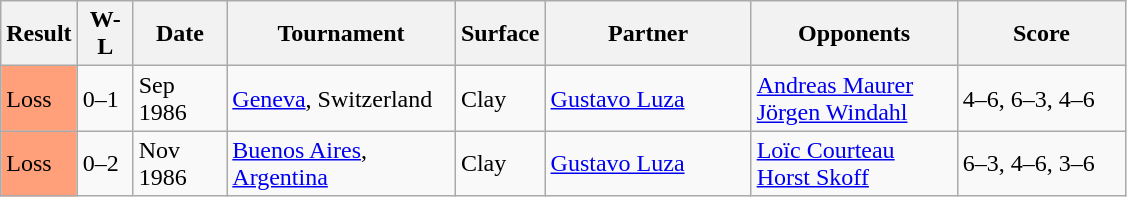<table class="sortable wikitable">
<tr>
<th style="width:40px">Result</th>
<th style="width:30px" class="unsortable">W-L</th>
<th style="width:55px">Date</th>
<th style="width:145px">Tournament</th>
<th style="width:50px">Surface</th>
<th style="width:130px">Partner</th>
<th style="width:130px">Opponents</th>
<th style="width:105px" class="unsortable">Score</th>
</tr>
<tr>
<td style="background:#ffa07a;">Loss</td>
<td>0–1</td>
<td>Sep 1986</td>
<td><a href='#'>Geneva</a>, Switzerland</td>
<td>Clay</td>
<td> <a href='#'>Gustavo Luza</a></td>
<td> <a href='#'>Andreas Maurer</a><br> <a href='#'>Jörgen Windahl</a></td>
<td>4–6, 6–3, 4–6</td>
</tr>
<tr>
<td style="background:#ffa07a;">Loss</td>
<td>0–2</td>
<td>Nov 1986</td>
<td><a href='#'>Buenos Aires</a>, <a href='#'>Argentina</a></td>
<td>Clay</td>
<td> <a href='#'>Gustavo Luza</a></td>
<td> <a href='#'>Loïc Courteau</a><br> <a href='#'>Horst Skoff</a></td>
<td>6–3, 4–6, 3–6</td>
</tr>
</table>
